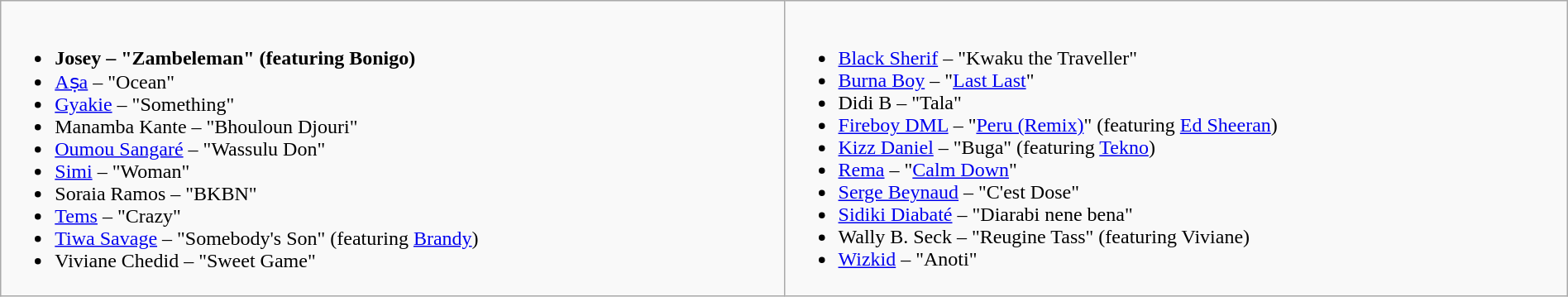<table class="wikitable" role="presentation" width="100%">
<tr>
<td style="vertical-align:top; width:50%;"><br><ul><li> <strong>Josey – "Zambeleman" (featuring Bonigo)</strong></li><li> <a href='#'>Aṣa</a> – "Ocean"</li><li> <a href='#'>Gyakie</a> – "Something"</li><li> Manamba Kante – "Bhouloun Djouri"</li><li> <a href='#'>Oumou Sangaré</a> – "Wassulu Don"</li><li> <a href='#'>Simi</a> – "Woman"</li><li> Soraia Ramos – "BKBN"</li><li> <a href='#'>Tems</a> – "Crazy"</li><li> <a href='#'>Tiwa Savage</a> – "Somebody's Son" (featuring <a href='#'>Brandy</a>)</li><li> Viviane Chedid – "Sweet Game"</li></ul></td>
<td style="vertical-align:top; width:50%;"><br><ul><li> <a href='#'>Black Sherif</a> – "Kwaku the Traveller"</li><li> <a href='#'>Burna Boy</a> – "<a href='#'>Last Last</a>"</li><li> Didi B – "Tala"</li><li> <a href='#'>Fireboy DML</a> – "<a href='#'>Peru (Remix)</a>" (featuring <a href='#'>Ed Sheeran</a>)</li><li> <a href='#'>Kizz Daniel</a> – "Buga" (featuring <a href='#'>Tekno</a>)</li><li> <a href='#'>Rema</a> – "<a href='#'>Calm Down</a>"</li><li> <a href='#'>Serge Beynaud</a> – "C'est Dose"</li><li> <a href='#'>Sidiki Diabaté</a> – "Diarabi nene bena"</li><li> Wally B. Seck – "Reugine Tass" (featuring Viviane)</li><li> <a href='#'>Wizkid</a> – "Anoti"</li></ul></td>
</tr>
</table>
